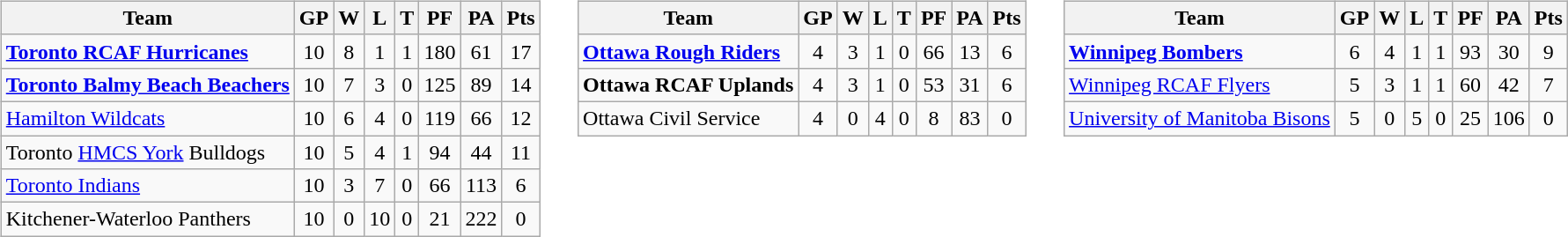<table cellspacing="10">
<tr>
<td valign="top"><br><table class="wikitable">
<tr>
<th>Team</th>
<th>GP</th>
<th>W</th>
<th>L</th>
<th>T</th>
<th>PF</th>
<th>PA</th>
<th>Pts</th>
</tr>
<tr align="center">
<td align="left"><strong><a href='#'>Toronto RCAF Hurricanes</a></strong></td>
<td>10</td>
<td>8</td>
<td>1</td>
<td>1</td>
<td>180</td>
<td>61</td>
<td>17</td>
</tr>
<tr align="center">
<td align="left"><strong><a href='#'>Toronto Balmy Beach Beachers</a></strong></td>
<td>10</td>
<td>7</td>
<td>3</td>
<td>0</td>
<td>125</td>
<td>89</td>
<td>14</td>
</tr>
<tr align="center">
<td align="left"><a href='#'>Hamilton Wildcats</a></td>
<td>10</td>
<td>6</td>
<td>4</td>
<td>0</td>
<td>119</td>
<td>66</td>
<td>12</td>
</tr>
<tr align="center">
<td align="left">Toronto <a href='#'>HMCS York</a> Bulldogs</td>
<td>10</td>
<td>5</td>
<td>4</td>
<td>1</td>
<td>94</td>
<td>44</td>
<td>11</td>
</tr>
<tr align="center">
<td align="left"><a href='#'>Toronto Indians</a></td>
<td>10</td>
<td>3</td>
<td>7</td>
<td>0</td>
<td>66</td>
<td>113</td>
<td>6</td>
</tr>
<tr align="center">
<td align="left">Kitchener-Waterloo Panthers</td>
<td>10</td>
<td>0</td>
<td>10</td>
<td>0</td>
<td>21</td>
<td>222</td>
<td>0</td>
</tr>
</table>
</td>
<td valign="top"><br><table class="wikitable">
<tr>
<th>Team</th>
<th>GP</th>
<th>W</th>
<th>L</th>
<th>T</th>
<th>PF</th>
<th>PA</th>
<th>Pts</th>
</tr>
<tr align="center">
<td align="left"><strong><a href='#'>Ottawa Rough Riders</a></strong></td>
<td>4</td>
<td>3</td>
<td>1</td>
<td>0</td>
<td>66</td>
<td>13</td>
<td>6</td>
</tr>
<tr align="center">
<td align="left"><strong>Ottawa RCAF Uplands</strong></td>
<td>4</td>
<td>3</td>
<td>1</td>
<td>0</td>
<td>53</td>
<td>31</td>
<td>6</td>
</tr>
<tr align="center">
<td align="left">Ottawa Civil Service</td>
<td>4</td>
<td>0</td>
<td>4</td>
<td>0</td>
<td>8</td>
<td>83</td>
<td>0</td>
</tr>
</table>
</td>
<td valign="top"><br><table class="wikitable">
<tr>
<th>Team</th>
<th>GP</th>
<th>W</th>
<th>L</th>
<th>T</th>
<th>PF</th>
<th>PA</th>
<th>Pts</th>
</tr>
<tr align="center">
<td align="left"><strong><a href='#'>Winnipeg Bombers</a></strong></td>
<td>6</td>
<td>4</td>
<td>1</td>
<td>1</td>
<td>93</td>
<td>30</td>
<td>9</td>
</tr>
<tr align="center">
<td align="left"><a href='#'>Winnipeg RCAF Flyers</a></td>
<td>5</td>
<td>3</td>
<td>1</td>
<td>1</td>
<td>60</td>
<td>42</td>
<td>7</td>
</tr>
<tr align="center">
<td align="left"><a href='#'>University of Manitoba Bisons</a></td>
<td>5</td>
<td>0</td>
<td>5</td>
<td>0</td>
<td>25</td>
<td>106</td>
<td>0</td>
</tr>
</table>
</td>
</tr>
</table>
